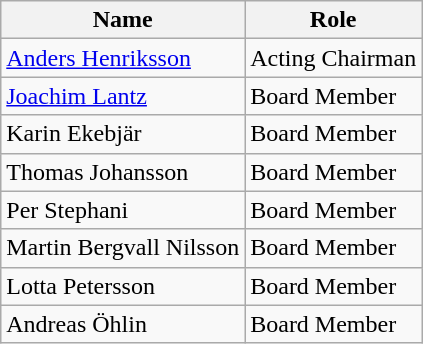<table class="wikitable">
<tr>
<th>Name</th>
<th>Role</th>
</tr>
<tr>
<td> <a href='#'>Anders Henriksson</a></td>
<td>Acting Chairman</td>
</tr>
<tr>
<td> <a href='#'>Joachim Lantz</a></td>
<td>Board Member</td>
</tr>
<tr>
<td> Karin Ekebjär  </td>
<td>Board Member</td>
</tr>
<tr>
<td> Thomas Johansson</td>
<td>Board Member</td>
</tr>
<tr>
<td> Per Stephani</td>
<td>Board Member</td>
</tr>
<tr>
<td> Martin Bergvall Nilsson</td>
<td>Board Member</td>
</tr>
<tr>
<td> Lotta Petersson</td>
<td>Board Member</td>
</tr>
<tr>
<td> Andreas Öhlin</td>
<td>Board Member</td>
</tr>
</table>
